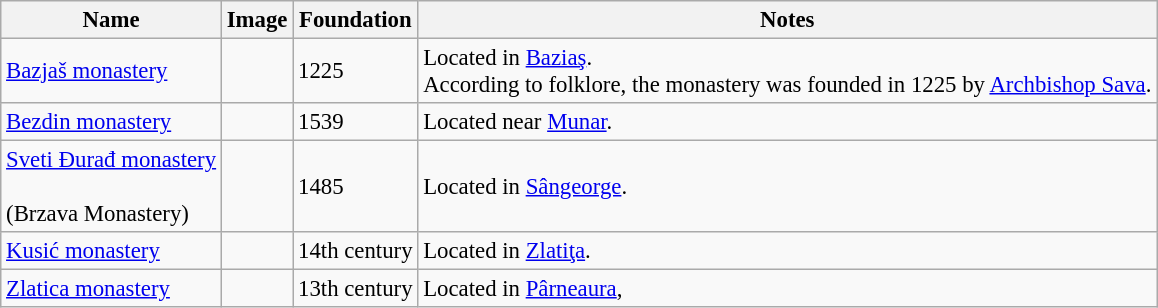<table class="wikitable" style="font-size:95%;">
<tr>
<th>Name</th>
<th>Image</th>
<th>Foundation</th>
<th>Notes</th>
</tr>
<tr>
<td><a href='#'>Bazjaš monastery</a><br></td>
<td></td>
<td>1225</td>
<td>Located in <a href='#'>Baziaş</a>.<br>According to folklore, the monastery was founded in 1225 by <a href='#'>Archbishop Sava</a>.</td>
</tr>
<tr>
<td><a href='#'>Bezdin monastery</a><br></td>
<td></td>
<td>1539</td>
<td>Located near <a href='#'>Munar</a>.</td>
</tr>
<tr>
<td><a href='#'>Sveti Đurađ monastery</a><br><br>(Brzava Monastery)</td>
<td></td>
<td>1485</td>
<td>Located in <a href='#'>Sângeorge</a>.</td>
</tr>
<tr>
<td><a href='#'>Kusić monastery</a><br></td>
<td></td>
<td>14th century</td>
<td>Located in <a href='#'>Zlatiţa</a>.</td>
</tr>
<tr>
<td><a href='#'>Zlatica monastery</a><br></td>
<td></td>
<td>13th century</td>
<td>Located in <a href='#'>Pârneaura</a>,</td>
</tr>
</table>
